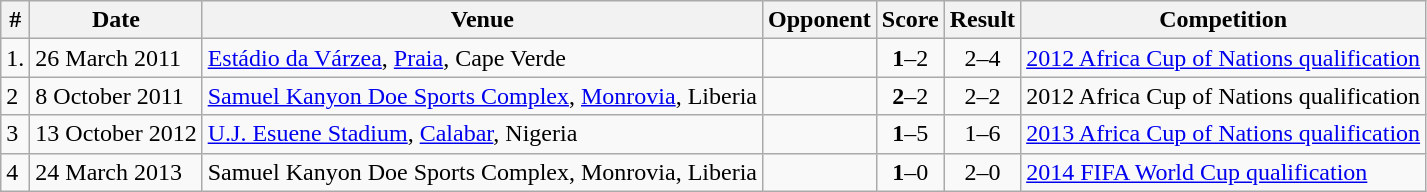<table class="wikitable">
<tr>
<th>#</th>
<th>Date</th>
<th>Venue</th>
<th>Opponent</th>
<th>Score</th>
<th>Result</th>
<th>Competition</th>
</tr>
<tr>
<td>1.</td>
<td>26 March 2011</td>
<td><a href='#'>Estádio da Várzea</a>, <a href='#'>Praia</a>, Cape Verde</td>
<td></td>
<td align=center><strong>1</strong>–2</td>
<td align=center>2–4</td>
<td><a href='#'>2012 Africa Cup of Nations qualification</a></td>
</tr>
<tr>
<td>2</td>
<td>8 October 2011</td>
<td><a href='#'>Samuel Kanyon Doe Sports Complex</a>, <a href='#'>Monrovia</a>, Liberia</td>
<td></td>
<td align=center><strong>2</strong>–2</td>
<td align=center>2–2</td>
<td>2012 Africa Cup of Nations qualification</td>
</tr>
<tr>
<td>3</td>
<td>13 October 2012</td>
<td><a href='#'>U.J. Esuene Stadium</a>, <a href='#'>Calabar</a>, Nigeria</td>
<td></td>
<td align=center><strong>1</strong>–5</td>
<td align=center>1–6</td>
<td><a href='#'>2013 Africa Cup of Nations qualification</a></td>
</tr>
<tr>
<td>4</td>
<td>24 March 2013</td>
<td>Samuel Kanyon Doe Sports Complex, Monrovia, Liberia</td>
<td></td>
<td align=center><strong>1</strong>–0</td>
<td align=center>2–0</td>
<td><a href='#'>2014 FIFA World Cup qualification</a></td>
</tr>
</table>
